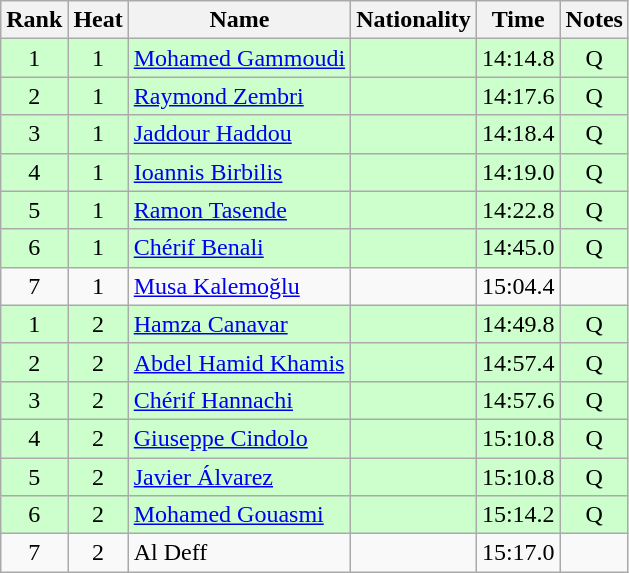<table class="wikitable sortable" style="text-align:center">
<tr>
<th>Rank</th>
<th>Heat</th>
<th>Name</th>
<th>Nationality</th>
<th>Time</th>
<th>Notes</th>
</tr>
<tr bgcolor=ccffcc>
<td>1</td>
<td>1</td>
<td align=left><a href='#'>Mohamed Gammoudi</a></td>
<td align=left></td>
<td>14:14.8</td>
<td>Q</td>
</tr>
<tr bgcolor=ccffcc>
<td>2</td>
<td>1</td>
<td align=left><a href='#'>Raymond Zembri</a></td>
<td align=left></td>
<td>14:17.6</td>
<td>Q</td>
</tr>
<tr bgcolor=ccffcc>
<td>3</td>
<td>1</td>
<td align=left><a href='#'>Jaddour Haddou</a></td>
<td align=left></td>
<td>14:18.4</td>
<td>Q</td>
</tr>
<tr bgcolor=ccffcc>
<td>4</td>
<td>1</td>
<td align=left><a href='#'>Ioannis Birbilis</a></td>
<td align=left></td>
<td>14:19.0</td>
<td>Q</td>
</tr>
<tr bgcolor=ccffcc>
<td>5</td>
<td>1</td>
<td align=left><a href='#'>Ramon Tasende</a></td>
<td align=left></td>
<td>14:22.8</td>
<td>Q</td>
</tr>
<tr bgcolor=ccffcc>
<td>6</td>
<td>1</td>
<td align=left><a href='#'>Chérif Benali</a></td>
<td align=left></td>
<td>14:45.0</td>
<td>Q</td>
</tr>
<tr>
<td>7</td>
<td>1</td>
<td align=left><a href='#'>Musa Kalemoğlu</a></td>
<td align=left></td>
<td>15:04.4</td>
<td></td>
</tr>
<tr bgcolor=ccffcc>
<td>1</td>
<td>2</td>
<td align=left><a href='#'>Hamza Canavar</a></td>
<td align=left></td>
<td>14:49.8</td>
<td>Q</td>
</tr>
<tr bgcolor=ccffcc>
<td>2</td>
<td>2</td>
<td align=left><a href='#'>Abdel Hamid Khamis</a></td>
<td align=left></td>
<td>14:57.4</td>
<td>Q</td>
</tr>
<tr bgcolor=ccffcc>
<td>3</td>
<td>2</td>
<td align=left><a href='#'>Chérif Hannachi</a></td>
<td align=left></td>
<td>14:57.6</td>
<td>Q</td>
</tr>
<tr bgcolor=ccffcc>
<td>4</td>
<td>2</td>
<td align=left><a href='#'>Giuseppe Cindolo</a></td>
<td align=left></td>
<td>15:10.8</td>
<td>Q</td>
</tr>
<tr bgcolor=ccffcc>
<td>5</td>
<td>2</td>
<td align=left><a href='#'>Javier Álvarez</a></td>
<td align=left></td>
<td>15:10.8</td>
<td>Q</td>
</tr>
<tr bgcolor=ccffcc>
<td>6</td>
<td>2</td>
<td align=left><a href='#'>Mohamed Gouasmi</a></td>
<td align=left></td>
<td>15:14.2</td>
<td>Q</td>
</tr>
<tr>
<td>7</td>
<td>2</td>
<td align=left>Al Deff</td>
<td align=left></td>
<td>15:17.0</td>
<td></td>
</tr>
</table>
